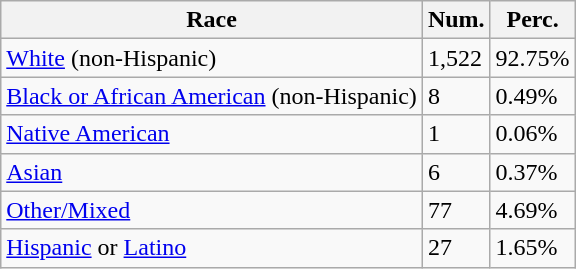<table class="wikitable">
<tr>
<th>Race</th>
<th>Num.</th>
<th>Perc.</th>
</tr>
<tr>
<td><a href='#'>White</a> (non-Hispanic)</td>
<td>1,522</td>
<td>92.75%</td>
</tr>
<tr>
<td><a href='#'>Black or African American</a> (non-Hispanic)</td>
<td>8</td>
<td>0.49%</td>
</tr>
<tr>
<td><a href='#'>Native American</a></td>
<td>1</td>
<td>0.06%</td>
</tr>
<tr>
<td><a href='#'>Asian</a></td>
<td>6</td>
<td>0.37%</td>
</tr>
<tr>
<td><a href='#'>Other/Mixed</a></td>
<td>77</td>
<td>4.69%</td>
</tr>
<tr>
<td><a href='#'>Hispanic</a> or <a href='#'>Latino</a></td>
<td>27</td>
<td>1.65%</td>
</tr>
</table>
